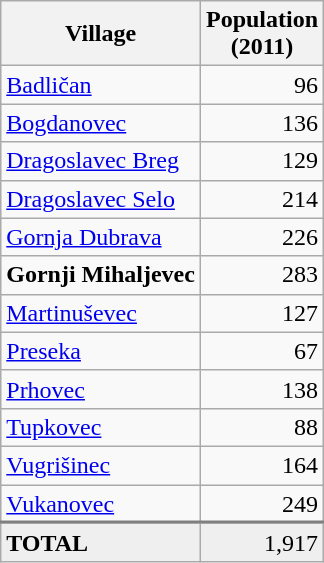<table class="sortable wikitable" style="text-align:right">
<tr>
<th>Village</th>
<th>Population<br>(2011)</th>
</tr>
<tr>
<td style="text-align:left"><a href='#'>Badličan</a></td>
<td>96</td>
</tr>
<tr>
<td style="text-align:left"><a href='#'>Bogdanovec</a></td>
<td>136</td>
</tr>
<tr>
<td style="text-align:left"><a href='#'>Dragoslavec Breg</a></td>
<td>129</td>
</tr>
<tr>
<td style="text-align:left"><a href='#'>Dragoslavec Selo</a></td>
<td>214</td>
</tr>
<tr>
<td style="text-align:left"><a href='#'>Gornja Dubrava</a></td>
<td>226</td>
</tr>
<tr>
<td style="text-align:left"><strong>Gornji Mihaljevec</strong></td>
<td>283</td>
</tr>
<tr>
<td style="text-align:left"><a href='#'>Martinuševec</a></td>
<td>127</td>
</tr>
<tr>
<td style="text-align:left"><a href='#'>Preseka</a></td>
<td>67</td>
</tr>
<tr>
<td style="text-align:left"><a href='#'>Prhovec</a></td>
<td>138</td>
</tr>
<tr>
<td style="text-align:left"><a href='#'>Tupkovec</a></td>
<td>88</td>
</tr>
<tr>
<td style="text-align:left"><a href='#'>Vugrišinec</a></td>
<td>164</td>
</tr>
<tr>
<td style="text-align:left"><a href='#'>Vukanovec</a></td>
<td>249</td>
</tr>
<tr>
</tr>
<tr class="sortbottom">
<td style="text-align:left; background: #efefef; border-top: 2px solid gray;"><strong>TOTAL</strong></td>
<td style="background:#efefef; border-top:2px solid gray;">1,917</td>
</tr>
</table>
